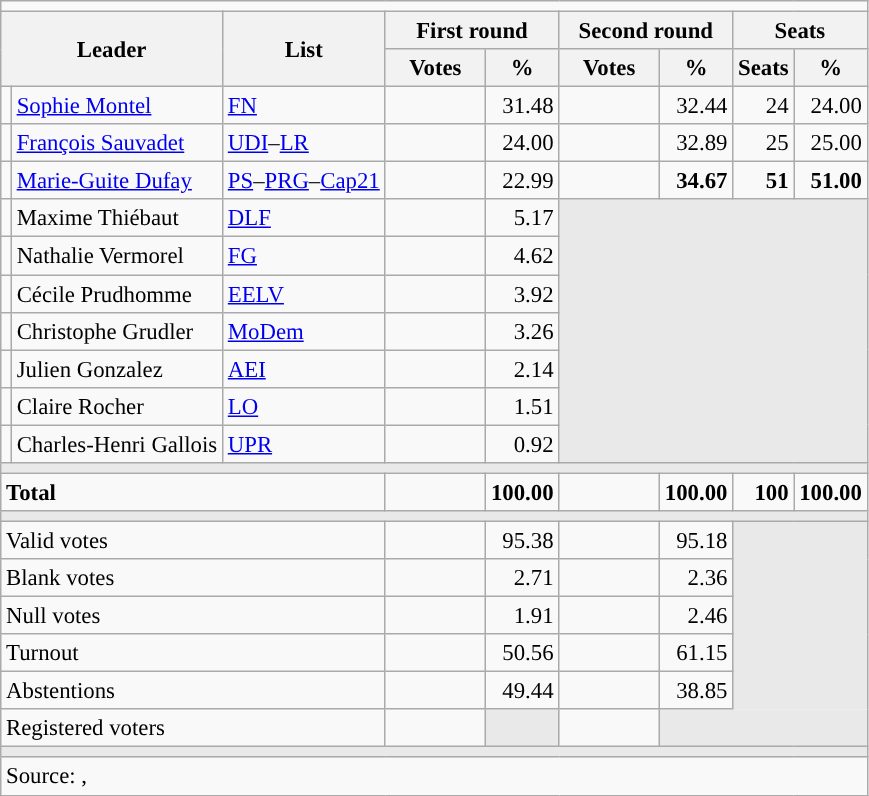<table class="wikitable" style="font-size:95%;text-align:right;">
<tr>
<td colspan="9"></td>
</tr>
<tr>
<th colspan="2" rowspan="2">Leader</th>
<th rowspan="2">List</th>
<th colspan="2">First round</th>
<th colspan="2">Second round</th>
<th colspan="2">Seats</th>
</tr>
<tr style="text-align:center;">
<th width="60px">Votes</th>
<th width="30px">%</th>
<th width="60px">Votes</th>
<th width="30px">%</th>
<th width="30px">Seats</th>
<th width="30px">%</th>
</tr>
<tr>
<td style="background:"></td>
<td style="text-align:left;"><a href='#'>Sophie Montel</a></td>
<td style="text-align:left;"><a href='#'>FN</a></td>
<td></td>
<td>31.48</td>
<td></td>
<td>32.44</td>
<td>24</td>
<td>24.00</td>
</tr>
<tr>
<td style="background:"></td>
<td style="text-align:left;"><a href='#'>François Sauvadet</a></td>
<td style="text-align:left;"><a href='#'>UDI</a>–<a href='#'>LR</a></td>
<td></td>
<td>24.00</td>
<td></td>
<td>32.89</td>
<td>25</td>
<td>25.00</td>
</tr>
<tr>
<td style="background:"></td>
<td style="text-align:left;"><a href='#'>Marie-Guite Dufay</a></td>
<td style="text-align:left;"><a href='#'>PS</a>–<a href='#'>PRG</a>–<a href='#'>Cap21</a></td>
<td></td>
<td>22.99</td>
<td><strong></strong></td>
<td><strong>34.67</strong></td>
<td><strong>51</strong></td>
<td><strong>51.00</strong></td>
</tr>
<tr>
<td style="background:"></td>
<td style="text-align:left;">Maxime Thiébaut</td>
<td style="text-align:left;"><a href='#'>DLF</a></td>
<td></td>
<td>5.17</td>
<td style="background-color:#E9E9E9;" colspan="4" rowspan="7"></td>
</tr>
<tr>
<td style="background:"></td>
<td style="text-align:left;">Nathalie Vermorel</td>
<td style="text-align:left;"><a href='#'>FG</a></td>
<td></td>
<td>4.62</td>
</tr>
<tr>
<td style="background:"></td>
<td style="text-align:left;">Cécile Prudhomme</td>
<td style="text-align:left;"><a href='#'>EELV</a></td>
<td></td>
<td>3.92</td>
</tr>
<tr>
<td style="background:"></td>
<td style="text-align:left;">Christophe Grudler</td>
<td style="text-align:left;"><a href='#'>MoDem</a></td>
<td></td>
<td>3.26</td>
</tr>
<tr>
<td style="background:"></td>
<td style="text-align:left;">Julien Gonzalez</td>
<td style="text-align:left;"><a href='#'>AEI</a></td>
<td></td>
<td>2.14</td>
</tr>
<tr>
<td style="background:"></td>
<td style="text-align:left;">Claire Rocher</td>
<td style="text-align:left;"><a href='#'>LO</a></td>
<td></td>
<td>1.51</td>
</tr>
<tr>
<td style="background:"></td>
<td style="text-align:left;">Charles-Henri Gallois</td>
<td style="text-align:left;"><a href='#'>UPR</a></td>
<td></td>
<td>0.92</td>
</tr>
<tr>
<td style="background-color:#E9E9E9;" colspan="9"></td>
</tr>
<tr style="font-weight:bold;">
<td style="text-align:left;" colspan="3">Total</td>
<td></td>
<td>100.00</td>
<td></td>
<td>100.00</td>
<td>100</td>
<td>100.00</td>
</tr>
<tr>
<td style="background-color:#E9E9E9;" colspan="9"></td>
</tr>
<tr>
<td style="text-align:left;" colspan="3">Valid votes</td>
<td></td>
<td>95.38</td>
<td></td>
<td>95.18</td>
<td style="background-color:#E9E9E9;" colspan="2" rowspan="5"></td>
</tr>
<tr>
<td style="text-align:left;" colspan="3">Blank votes</td>
<td></td>
<td>2.71</td>
<td></td>
<td>2.36</td>
</tr>
<tr>
<td style="text-align:left;" colspan="3">Null votes</td>
<td></td>
<td>1.91</td>
<td></td>
<td>2.46</td>
</tr>
<tr>
<td style="text-align:left;" colspan="3">Turnout</td>
<td></td>
<td>50.56</td>
<td></td>
<td>61.15</td>
</tr>
<tr>
<td style="text-align:left;" colspan="3">Abstentions</td>
<td></td>
<td>49.44</td>
<td></td>
<td>38.85</td>
</tr>
<tr>
<td style="text-align:left;" colspan="3">Registered voters</td>
<td></td>
<td style="background-color:#E9E9E9;"></td>
<td></td>
<td style="background-color:#E9E9E9;border-right-style:hidden;"></td>
<td style="background-color:#E9E9E9;border-top-style:hidden;" colspan="2"></td>
</tr>
<tr>
<td style="background-color:#E9E9E9;" colspan="9"></td>
</tr>
<tr>
<td style="text-align:left;" colspan="9">Source: , </td>
</tr>
</table>
